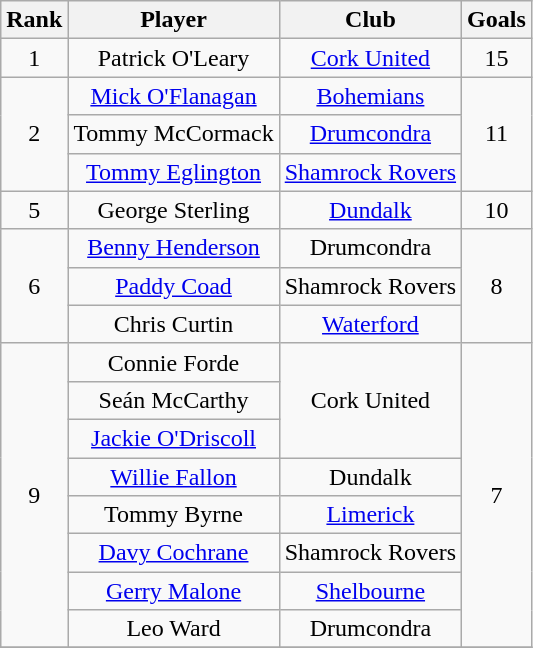<table class="wikitable" style="text-align:center">
<tr>
<th>Rank</th>
<th>Player</th>
<th>Club</th>
<th>Goals</th>
</tr>
<tr>
<td>1</td>
<td> Patrick O'Leary</td>
<td><a href='#'>Cork United</a></td>
<td>15</td>
</tr>
<tr>
<td rowspan="3">2</td>
<td> <a href='#'>Mick O'Flanagan</a></td>
<td><a href='#'>Bohemians</a></td>
<td rowspan="3">11</td>
</tr>
<tr>
<td> Tommy McCormack</td>
<td><a href='#'>Drumcondra</a></td>
</tr>
<tr>
<td> <a href='#'>Tommy Eglington</a></td>
<td><a href='#'>Shamrock Rovers</a></td>
</tr>
<tr>
<td>5</td>
<td> George Sterling</td>
<td><a href='#'>Dundalk</a></td>
<td>10</td>
</tr>
<tr>
<td rowspan="3">6</td>
<td> <a href='#'>Benny Henderson</a></td>
<td>Drumcondra</td>
<td rowspan="3">8</td>
</tr>
<tr>
<td> <a href='#'>Paddy Coad</a></td>
<td>Shamrock Rovers</td>
</tr>
<tr>
<td> Chris Curtin</td>
<td><a href='#'>Waterford</a></td>
</tr>
<tr>
<td rowspan="8">9</td>
<td> Connie Forde</td>
<td rowspan="3">Cork United</td>
<td rowspan="8">7</td>
</tr>
<tr>
<td> Seán McCarthy</td>
</tr>
<tr>
<td> <a href='#'>Jackie O'Driscoll</a></td>
</tr>
<tr>
<td> <a href='#'>Willie Fallon</a></td>
<td>Dundalk</td>
</tr>
<tr>
<td> Tommy Byrne</td>
<td><a href='#'>Limerick</a></td>
</tr>
<tr>
<td> <a href='#'>Davy Cochrane</a></td>
<td>Shamrock Rovers</td>
</tr>
<tr>
<td> <a href='#'>Gerry Malone</a></td>
<td><a href='#'>Shelbourne</a></td>
</tr>
<tr>
<td> Leo Ward</td>
<td>Drumcondra</td>
</tr>
<tr>
</tr>
</table>
